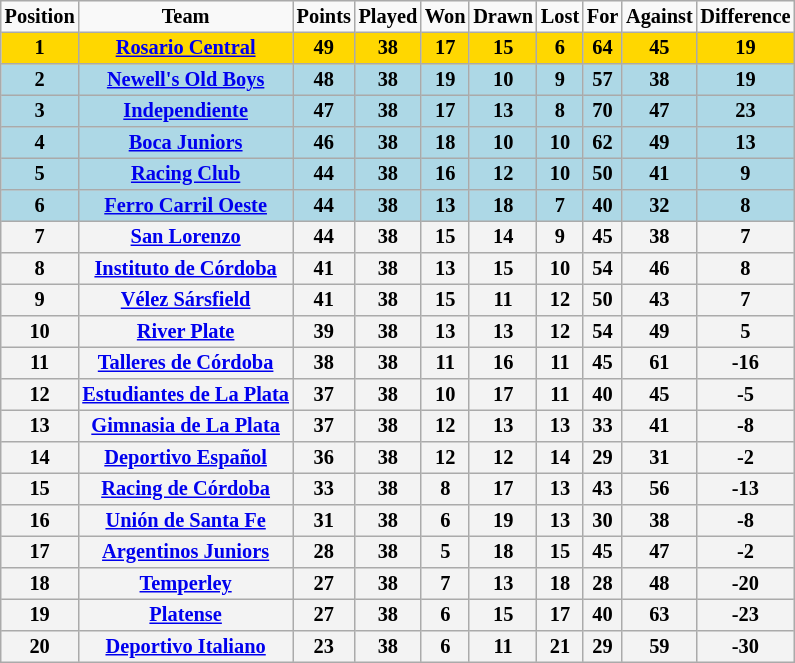<table border="2" cellpadding="2" cellspacing="0" style="margin: 0; background: #f9f9f9; border: 1px #aaa solid; border-collapse: collapse; font-size: 85%;">
<tr>
<th>Position</th>
<th>Team</th>
<th>Points</th>
<th>Played</th>
<th>Won</th>
<th>Drawn</th>
<th>Lost</th>
<th>For</th>
<th>Against</th>
<th>Difference</th>
</tr>
<tr>
<th bgcolor="gold">1</th>
<th bgcolor="gold"><a href='#'>Rosario Central</a></th>
<th bgcolor="gold">49</th>
<th bgcolor="gold">38</th>
<th bgcolor="gold">17</th>
<th bgcolor="gold">15</th>
<th bgcolor="gold">6</th>
<th bgcolor="gold">64</th>
<th bgcolor="gold">45</th>
<th bgcolor="gold">19</th>
</tr>
<tr>
<th bgcolor="lightblue">2</th>
<th bgcolor="lightblue"><a href='#'>Newell's Old Boys</a></th>
<th bgcolor="lightblue">48</th>
<th bgcolor="lightblue">38</th>
<th bgcolor="lightblue">19</th>
<th bgcolor="lightblue">10</th>
<th bgcolor="lightblue">9</th>
<th bgcolor="lightblue">57</th>
<th bgcolor="lightblue">38</th>
<th bgcolor="lightblue">19</th>
</tr>
<tr>
<th bgcolor="lightblue">3</th>
<th bgcolor="lightblue"><a href='#'>Independiente</a></th>
<th bgcolor="lightblue">47</th>
<th bgcolor="lightblue">38</th>
<th bgcolor="lightblue">17</th>
<th bgcolor="lightblue">13</th>
<th bgcolor="lightblue">8</th>
<th bgcolor="lightblue">70</th>
<th bgcolor="lightblue">47</th>
<th bgcolor="lightblue">23</th>
</tr>
<tr>
<th bgcolor="lightblue">4</th>
<th bgcolor="lightblue"><a href='#'>Boca Juniors</a></th>
<th bgcolor="lightblue">46</th>
<th bgcolor="lightblue">38</th>
<th bgcolor="lightblue">18</th>
<th bgcolor="lightblue">10</th>
<th bgcolor="lightblue">10</th>
<th bgcolor="lightblue">62</th>
<th bgcolor="lightblue">49</th>
<th bgcolor="lightblue">13</th>
</tr>
<tr>
<th bgcolor="lightblue">5</th>
<th bgcolor="lightblue"><a href='#'>Racing Club</a></th>
<th bgcolor="lightblue">44</th>
<th bgcolor="lightblue">38</th>
<th bgcolor="lightblue">16</th>
<th bgcolor="lightblue">12</th>
<th bgcolor="lightblue">10</th>
<th bgcolor="lightblue">50</th>
<th bgcolor="lightblue">41</th>
<th bgcolor="lightblue">9</th>
</tr>
<tr>
<th bgcolor="lightblue">6</th>
<th bgcolor="lightblue"><a href='#'>Ferro Carril Oeste</a></th>
<th bgcolor="lightblue">44</th>
<th bgcolor="lightblue">38</th>
<th bgcolor="lightblue">13</th>
<th bgcolor="lightblue">18</th>
<th bgcolor="lightblue">7</th>
<th bgcolor="lightblue">40</th>
<th bgcolor="lightblue">32</th>
<th bgcolor="lightblue">8</th>
</tr>
<tr>
<th bgcolor="F3F3F3">7</th>
<th bgcolor="F3F3F3"><a href='#'>San Lorenzo</a></th>
<th bgcolor="F3F3F3">44</th>
<th bgcolor="F3F3F3">38</th>
<th bgcolor="F3F3F3">15</th>
<th bgcolor="F3F3F3">14</th>
<th bgcolor="F3F3F3">9</th>
<th bgcolor="F3F3F3">45</th>
<th bgcolor="F3F3F3">38</th>
<th bgcolor="F3F3F3">7</th>
</tr>
<tr>
<th bgcolor="F3F3F3">8</th>
<th bgcolor="F3F3F3"><a href='#'>Instituto de Córdoba</a></th>
<th bgcolor="F3F3F3">41</th>
<th bgcolor="F3F3F3">38</th>
<th bgcolor="F3F3F3">13</th>
<th bgcolor="F3F3F3">15</th>
<th bgcolor="F3F3F3">10</th>
<th bgcolor="F3F3F3">54</th>
<th bgcolor="F3F3F3">46</th>
<th bgcolor="F3F3F3">8</th>
</tr>
<tr>
<th bgcolor="F3F3F3">9</th>
<th bgcolor="F3F3F3"><a href='#'>Vélez Sársfield</a></th>
<th bgcolor="F3F3F3">41</th>
<th bgcolor="F3F3F3">38</th>
<th bgcolor="F3F3F3">15</th>
<th bgcolor="F3F3F3">11</th>
<th bgcolor="F3F3F3">12</th>
<th bgcolor="F3F3F3">50</th>
<th bgcolor="F3F3F3">43</th>
<th bgcolor="F3F3F3">7</th>
</tr>
<tr>
<th bgcolor="F3F3F3">10</th>
<th bgcolor="F3F3F3"><a href='#'>River Plate</a></th>
<th bgcolor="F3F3F3">39</th>
<th bgcolor="F3F3F3">38</th>
<th bgcolor="F3F3F3">13</th>
<th bgcolor="F3F3F3">13</th>
<th bgcolor="F3F3F3">12</th>
<th bgcolor="F3F3F3">54</th>
<th bgcolor="F3F3F3">49</th>
<th bgcolor="F3F3F3">5</th>
</tr>
<tr>
<th bgcolor="F3F3F3">11</th>
<th bgcolor="F3F3F3"><a href='#'>Talleres de Córdoba</a></th>
<th bgcolor="F3F3F3">38</th>
<th bgcolor="F3F3F3">38</th>
<th bgcolor="F3F3F3">11</th>
<th bgcolor="F3F3F3">16</th>
<th bgcolor="F3F3F3">11</th>
<th bgcolor="F3F3F3">45</th>
<th bgcolor="F3F3F3">61</th>
<th bgcolor="F3F3F3">-16</th>
</tr>
<tr>
<th bgcolor="F3F3F3">12</th>
<th bgcolor="F3F3F3"><a href='#'>Estudiantes de La Plata</a></th>
<th bgcolor="F3F3F3">37</th>
<th bgcolor="F3F3F3">38</th>
<th bgcolor="F3F3F3">10</th>
<th bgcolor="F3F3F3">17</th>
<th bgcolor="F3F3F3">11</th>
<th bgcolor="F3F3F3">40</th>
<th bgcolor="F3F3F3">45</th>
<th bgcolor="F3F3F3">-5</th>
</tr>
<tr>
<th bgcolor="F3F3F3">13</th>
<th bgcolor="F3F3F3"><a href='#'>Gimnasia de La Plata</a></th>
<th bgcolor="F3F3F3">37</th>
<th bgcolor="F3F3F3">38</th>
<th bgcolor="F3F3F3">12</th>
<th bgcolor="F3F3F3">13</th>
<th bgcolor="F3F3F3">13</th>
<th bgcolor="F3F3F3">33</th>
<th bgcolor="F3F3F3">41</th>
<th bgcolor="F3F3F3">-8</th>
</tr>
<tr>
<th bgcolor="F3F3F3">14</th>
<th bgcolor="F3F3F3"><a href='#'>Deportivo Español</a></th>
<th bgcolor="F3F3F3">36</th>
<th bgcolor="F3F3F3">38</th>
<th bgcolor="F3F3F3">12</th>
<th bgcolor="F3F3F3">12</th>
<th bgcolor="F3F3F3">14</th>
<th bgcolor="F3F3F3">29</th>
<th bgcolor="F3F3F3">31</th>
<th bgcolor="F3F3F3">-2</th>
</tr>
<tr>
<th bgcolor="F3F3F3">15</th>
<th bgcolor="F3F3F3"><a href='#'>Racing de Córdoba</a></th>
<th bgcolor="F3F3F3">33</th>
<th bgcolor="F3F3F3">38</th>
<th bgcolor="F3F3F3">8</th>
<th bgcolor="F3F3F3">17</th>
<th bgcolor="F3F3F3">13</th>
<th bgcolor="F3F3F3">43</th>
<th bgcolor="F3F3F3">56</th>
<th bgcolor="F3F3F3">-13</th>
</tr>
<tr>
<th bgcolor="F3F3F3">16</th>
<th bgcolor="F3F3F3"><a href='#'>Unión de Santa Fe</a></th>
<th bgcolor="F3F3F3">31</th>
<th bgcolor="F3F3F3">38</th>
<th bgcolor="F3F3F3">6</th>
<th bgcolor="F3F3F3">19</th>
<th bgcolor="F3F3F3">13</th>
<th bgcolor="F3F3F3">30</th>
<th bgcolor="F3F3F3">38</th>
<th bgcolor="F3F3F3">-8</th>
</tr>
<tr>
<th bgcolor="F3F3F3">17</th>
<th bgcolor="F3F3F3"><a href='#'>Argentinos Juniors</a></th>
<th bgcolor="F3F3F3">28</th>
<th bgcolor="F3F3F3">38</th>
<th bgcolor="F3F3F3">5</th>
<th bgcolor="F3F3F3">18</th>
<th bgcolor="F3F3F3">15</th>
<th bgcolor="F3F3F3">45</th>
<th bgcolor="F3F3F3">47</th>
<th bgcolor="F3F3F3">-2</th>
</tr>
<tr>
<th bgcolor="F3F3F3">18</th>
<th bgcolor="F3F3F3"><a href='#'>Temperley</a></th>
<th bgcolor="F3F3F3">27</th>
<th bgcolor="F3F3F3">38</th>
<th bgcolor="F3F3F3">7</th>
<th bgcolor="F3F3F3">13</th>
<th bgcolor="F3F3F3">18</th>
<th bgcolor="F3F3F3">28</th>
<th bgcolor="F3F3F3">48</th>
<th bgcolor="F3F3F3">-20</th>
</tr>
<tr>
<th bgcolor="F3F3F3">19</th>
<th bgcolor="F3F3F3"><a href='#'>Platense</a></th>
<th bgcolor="F3F3F3">27</th>
<th bgcolor="F3F3F3">38</th>
<th bgcolor="F3F3F3">6</th>
<th bgcolor="F3F3F3">15</th>
<th bgcolor="F3F3F3">17</th>
<th bgcolor="F3F3F3">40</th>
<th bgcolor="F3F3F3">63</th>
<th bgcolor="F3F3F3">-23</th>
</tr>
<tr>
<th bgcolor="F3F3F3">20</th>
<th bgcolor="F3F3F3"><a href='#'>Deportivo Italiano</a></th>
<th bgcolor="F3F3F3">23</th>
<th bgcolor="F3F3F3">38</th>
<th bgcolor="F3F3F3">6</th>
<th bgcolor="F3F3F3">11</th>
<th bgcolor="F3F3F3">21</th>
<th bgcolor="F3F3F3">29</th>
<th bgcolor="F3F3F3">59</th>
<th bgcolor="F3F3F3">-30</th>
</tr>
</table>
